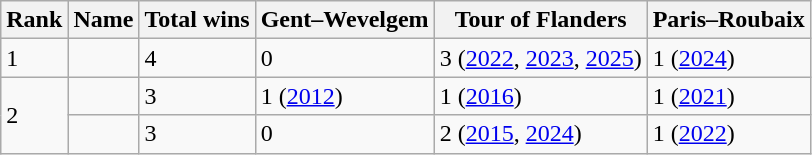<table class="wikitable sortable">
<tr>
<th>Rank</th>
<th>Name</th>
<th>Total wins</th>
<th>Gent–Wevelgem</th>
<th>Tour of Flanders</th>
<th>Paris–Roubaix</th>
</tr>
<tr>
<td>1</td>
<td></td>
<td>4</td>
<td>0</td>
<td>3 (<a href='#'>2022</a>, <a href='#'>2023</a>, <a href='#'>2025</a>)</td>
<td>1 (<a href='#'>2024</a>)</td>
</tr>
<tr>
<td rowspan="2">2</td>
<td></td>
<td>3</td>
<td>1 (<a href='#'>2012</a>)</td>
<td>1 (<a href='#'>2016</a>)</td>
<td>1 (<a href='#'>2021</a>)</td>
</tr>
<tr>
<td></td>
<td>3</td>
<td>0</td>
<td>2 (<a href='#'>2015</a>, <a href='#'>2024</a>)</td>
<td>1 (<a href='#'>2022</a>)</td>
</tr>
</table>
